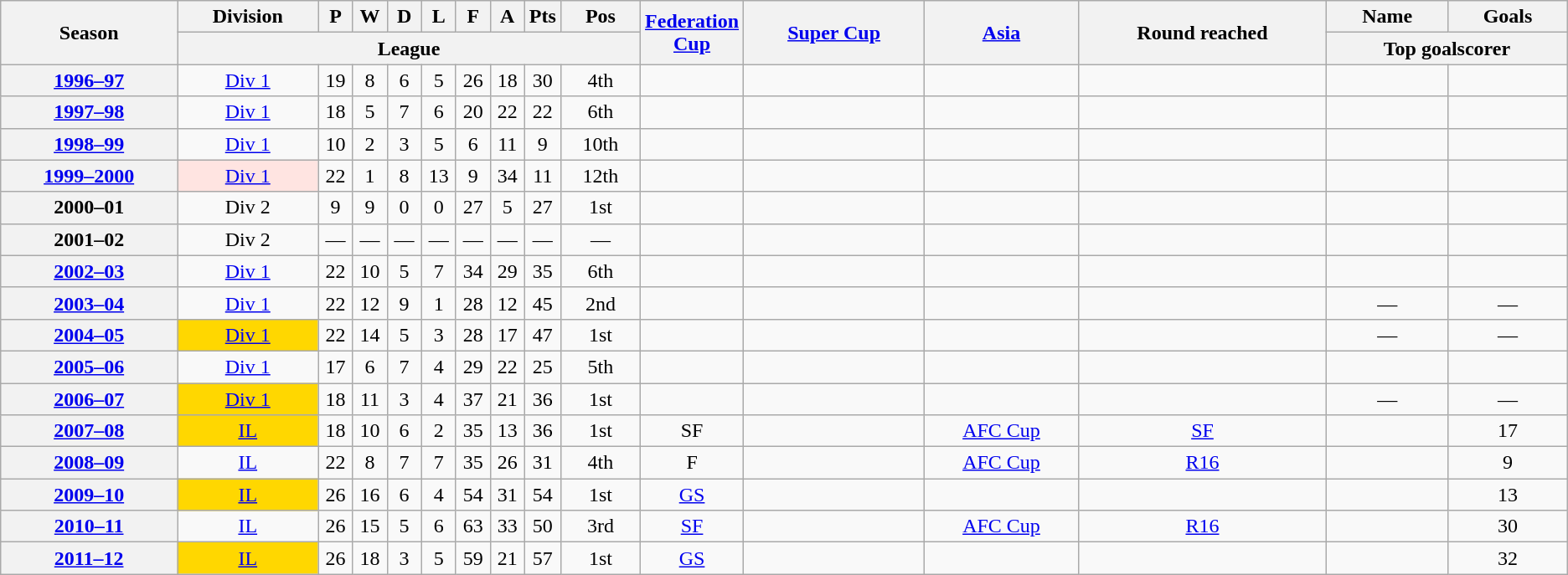<table class="wikitable sortable" style="text-align: center">
<tr>
<th scope="col" rowspan="2" scope="col">Season</th>
<th scope="col">Division</th>
<th width="20" scope="col">P</th>
<th width="20" scope="col">W</th>
<th width="20" scope="col">D</th>
<th width="20" scope="col">L</th>
<th width="20" scope="col">F</th>
<th width="20" scope="col">A</th>
<th width="20" scope="col">Pts</th>
<th scope="col">Pos</th>
<th rowspan="2" width=6% scope="col" class="unsortable"><a href='#'>Federation Cup</a></th>
<th rowspan="2" scope="col"><a href='#'>Super Cup</a></th>
<th rowspan="2" scope="col"><a href='#'>Asia</a></th>
<th rowspan="2" scope="col">Round reached</th>
<th scope="col">Name</th>
<th scope="col">Goals</th>
</tr>
<tr class="unsortable">
<th colspan="9" scope="col">League</th>
<th colspan="2" scope="col">Top goalscorer</th>
</tr>
<tr>
<th scope="row"><a href='#'>1996–97</a></th>
<td><a href='#'>Div 1</a></td>
<td>19</td>
<td>8</td>
<td>6</td>
<td>5</td>
<td>26</td>
<td>18</td>
<td>30</td>
<td>4th</td>
<td></td>
<td></td>
<td></td>
<td></td>
<td></td>
<td></td>
</tr>
<tr>
<th scope="row"><a href='#'>1997–98</a></th>
<td><a href='#'>Div 1</a></td>
<td>18</td>
<td>5</td>
<td>7</td>
<td>6</td>
<td>20</td>
<td>22</td>
<td>22</td>
<td>6th</td>
<td></td>
<td></td>
<td></td>
<td></td>
<td></td>
<td></td>
</tr>
<tr>
<th scope="row"><a href='#'>1998–99</a></th>
<td><a href='#'>Div 1</a></td>
<td>10</td>
<td>2</td>
<td>3</td>
<td>5</td>
<td>6</td>
<td>11</td>
<td>9</td>
<td>10th</td>
<td></td>
<td></td>
<td></td>
<td></td>
<td></td>
<td></td>
</tr>
<tr>
<th scope="row"><a href='#'>1999–2000</a></th>
<td bgcolor=#FFE4E1><a href='#'>Div 1</a></td>
<td>22</td>
<td>1</td>
<td>8</td>
<td>13</td>
<td>9</td>
<td>34</td>
<td>11</td>
<td>12th</td>
<td></td>
<td></td>
<td></td>
<td></td>
<td></td>
<td></td>
</tr>
<tr>
<th scope="row">2000–01</th>
<td>Div 2</td>
<td>9</td>
<td>9</td>
<td>0</td>
<td>0</td>
<td>27</td>
<td>5</td>
<td>27</td>
<td>1st</td>
<td></td>
<td></td>
<td></td>
<td></td>
<td></td>
<td></td>
</tr>
<tr>
<th scope="row">2001–02</th>
<td>Div 2</td>
<td>—</td>
<td>—</td>
<td>—</td>
<td>—</td>
<td>—</td>
<td>—</td>
<td>—</td>
<td>—</td>
<td></td>
<td></td>
<td></td>
<td></td>
<td></td>
<td></td>
</tr>
<tr>
<th scope="row"><a href='#'>2002–03</a></th>
<td><a href='#'>Div 1</a></td>
<td>22</td>
<td>10</td>
<td>5</td>
<td>7</td>
<td>34</td>
<td>29</td>
<td>35</td>
<td>6th</td>
<td></td>
<td></td>
<td></td>
<td></td>
<td></td>
<td></td>
</tr>
<tr>
<th scope="row"><a href='#'>2003–04</a></th>
<td><a href='#'>Div 1</a></td>
<td>22</td>
<td>12</td>
<td>9</td>
<td>1</td>
<td>28</td>
<td>12</td>
<td>45</td>
<td>2nd</td>
<td></td>
<td></td>
<td></td>
<td></td>
<td>—</td>
<td>—</td>
</tr>
<tr>
<th scope="row"><a href='#'>2004–05</a></th>
<td bgcolor=gold><a href='#'>Div 1</a></td>
<td>22</td>
<td>14</td>
<td>5</td>
<td>3</td>
<td>28</td>
<td>17</td>
<td>47</td>
<td>1st</td>
<td></td>
<td></td>
<td></td>
<td></td>
<td>—</td>
<td>—</td>
</tr>
<tr>
<th scope="row"><a href='#'>2005–06</a></th>
<td><a href='#'>Div 1</a></td>
<td>17</td>
<td>6</td>
<td>7</td>
<td>4</td>
<td>29</td>
<td>22</td>
<td>25</td>
<td>5th</td>
<td></td>
<td></td>
<td></td>
<td></td>
<td></td>
<td></td>
</tr>
<tr>
<th scope="row"><a href='#'>2006–07</a></th>
<td bgcolor=gold><a href='#'>Div 1</a></td>
<td>18</td>
<td>11</td>
<td>3</td>
<td>4</td>
<td>37</td>
<td>21</td>
<td>36</td>
<td>1st</td>
<td></td>
<td></td>
<td></td>
<td></td>
<td>—</td>
<td>—</td>
</tr>
<tr>
<th scope="row"><a href='#'>2007–08</a></th>
<td bgcolor=gold><a href='#'>IL</a></td>
<td>18</td>
<td>10</td>
<td>6</td>
<td>2</td>
<td>35</td>
<td>13</td>
<td>36</td>
<td>1st</td>
<td align=centre>SF</td>
<td></td>
<td><a href='#'>AFC Cup</a></td>
<td><a href='#'>SF</a></td>
<td align=left> </td>
<td>17</td>
</tr>
<tr>
<th scope="row"><a href='#'>2008–09</a></th>
<td><a href='#'>IL</a></td>
<td>22</td>
<td>8</td>
<td>7</td>
<td>7</td>
<td>35</td>
<td>26</td>
<td>31</td>
<td>4th</td>
<td>F</td>
<td></td>
<td><a href='#'>AFC Cup</a></td>
<td><a href='#'>R16</a></td>
<td align=left> </td>
<td>9</td>
</tr>
<tr>
<th scope="row"><a href='#'>2009–10</a></th>
<td bgcolor=gold><a href='#'>IL</a></td>
<td>26</td>
<td>16</td>
<td>6</td>
<td>4</td>
<td>54</td>
<td>31</td>
<td>54</td>
<td>1st</td>
<td align=centre><a href='#'>GS</a></td>
<td></td>
<td></td>
<td></td>
<td align=left> </td>
<td>13</td>
</tr>
<tr>
<th scope="row"><a href='#'>2010–11</a></th>
<td><a href='#'>IL</a></td>
<td>26</td>
<td>15</td>
<td>5</td>
<td>6</td>
<td>63</td>
<td>33</td>
<td>50</td>
<td>3rd</td>
<td align=centre><a href='#'>SF</a></td>
<td></td>
<td><a href='#'>AFC Cup</a></td>
<td><a href='#'>R16</a></td>
<td align=left> </td>
<td>30</td>
</tr>
<tr>
<th scope="row"><a href='#'>2011–12</a></th>
<td bgcolor=gold><a href='#'>IL</a></td>
<td>26</td>
<td>18</td>
<td>3</td>
<td>5</td>
<td>59</td>
<td>21</td>
<td>57</td>
<td>1st</td>
<td align=centre><a href='#'>GS</a></td>
<td></td>
<td></td>
<td></td>
<td align=left> </td>
<td>32</td>
</tr>
</table>
